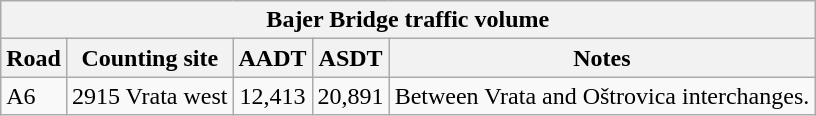<table class="wikitable">
<tr>
<td colspan=5 style="background:#f2f2f2;" align=center style=margin-top:15><strong>Bajer Bridge traffic volume</strong></td>
</tr>
<tr>
<td align=center style="background:#f2f2f2;"><strong>Road</strong></td>
<td align=center style="background:#f2f2f2;"><strong>Counting site</strong></td>
<td align=center style="background:#f2f2f2;"><strong>AADT</strong></td>
<td align=center style="background:#f2f2f2;"><strong>ASDT</strong></td>
<td align=center style="background:#f2f2f2;"><strong>Notes</strong></td>
</tr>
<tr>
<td> A6</td>
<td>2915 Vrata west</td>
<td align=center>12,413</td>
<td align=center>20,891</td>
<td>Between Vrata and Oštrovica interchanges.</td>
</tr>
</table>
